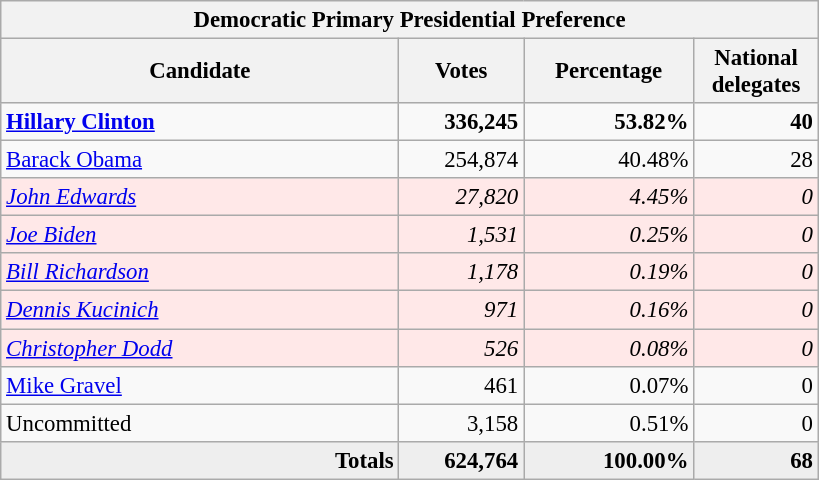<table class="wikitable" style="font-size:95%; text-align:right;">
<tr>
<th colspan="4">Democratic Primary Presidential Preference</th>
</tr>
<tr>
<th style="width: 17em">Candidate</th>
<th style="width: 5em">Votes</th>
<th style="width: 7em">Percentage</th>
<th style="width: 5em">National delegates</th>
</tr>
<tr>
<td align="left"><strong><a href='#'>Hillary Clinton</a></strong></td>
<td><strong>336,245</strong></td>
<td><strong>53.82%</strong></td>
<td><strong>40</strong></td>
</tr>
<tr>
<td align="left"><a href='#'>Barack Obama</a></td>
<td>254,874</td>
<td>40.48%</td>
<td>28</td>
</tr>
<tr bgcolor=#FFE8E8>
<td align="left"><em><a href='#'>John Edwards</a></em></td>
<td><em>27,820</em></td>
<td><em>4.45%</em></td>
<td><em>0</em></td>
</tr>
<tr bgcolor=#FFE8E8>
<td align="left"><em><a href='#'>Joe Biden</a></em></td>
<td><em>1,531</em></td>
<td><em>0.25%</em></td>
<td><em>0</em></td>
</tr>
<tr bgcolor=#FFE8E8>
<td align="left"><em><a href='#'>Bill Richardson</a></em></td>
<td><em>1,178</em></td>
<td><em>0.19%</em></td>
<td><em>0</em></td>
</tr>
<tr bgcolor=#FFE8E8>
<td align="left"><em><a href='#'>Dennis Kucinich</a></em></td>
<td><em>971</em></td>
<td><em>0.16%</em></td>
<td><em>0</em></td>
</tr>
<tr bgcolor=#FFE8E8>
<td align="left"><em><a href='#'>Christopher Dodd</a></em></td>
<td><em>526</em></td>
<td><em>0.08%</em></td>
<td><em>0</em></td>
</tr>
<tr>
<td align="left"><a href='#'>Mike Gravel</a></td>
<td>461</td>
<td>0.07%</td>
<td>0</td>
</tr>
<tr>
<td align="left">Uncommitted</td>
<td>3,158</td>
<td>0.51%</td>
<td>0</td>
</tr>
<tr bgcolor="#EEEEEE" style="margin-right:0.5em">
<td><strong>Totals</strong></td>
<td><strong>624,764</strong></td>
<td><strong>100.00%</strong></td>
<td><strong>68</strong></td>
</tr>
</table>
